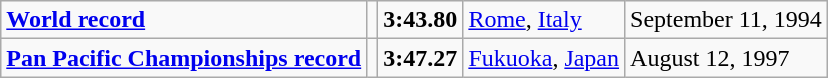<table class="wikitable">
<tr>
<td><strong><a href='#'>World record</a></strong></td>
<td></td>
<td><strong>3:43.80</strong></td>
<td><a href='#'>Rome</a>, <a href='#'>Italy</a></td>
<td>September 11, 1994</td>
</tr>
<tr>
<td><strong><a href='#'>Pan Pacific Championships record</a></strong></td>
<td></td>
<td><strong>3:47.27</strong></td>
<td><a href='#'>Fukuoka</a>, <a href='#'>Japan</a></td>
<td>August 12, 1997</td>
</tr>
</table>
